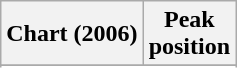<table class="wikitable sortable plainrowheaders">
<tr>
<th>Chart (2006)</th>
<th>Peak<br>position</th>
</tr>
<tr>
</tr>
<tr>
</tr>
<tr>
</tr>
</table>
